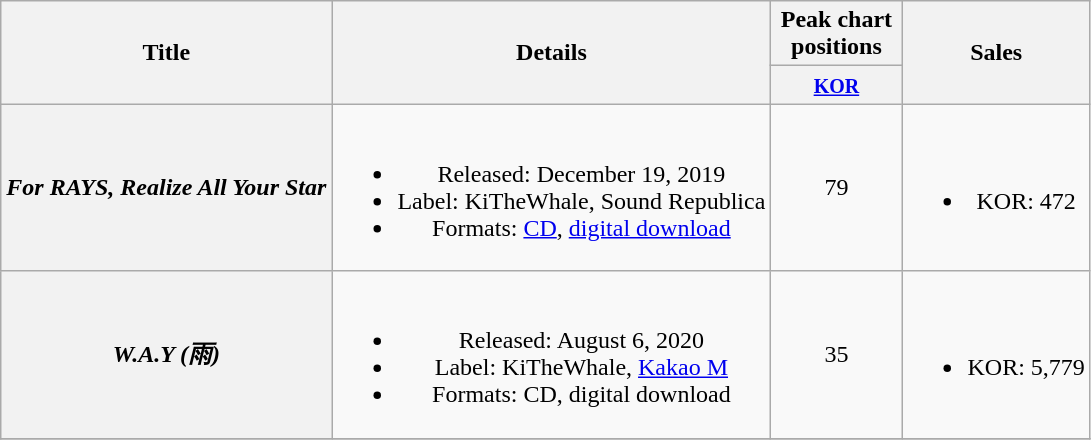<table class="wikitable plainrowheaders" style="text-align:center;">
<tr>
<th scope="col" rowspan="2">Title</th>
<th scope="col" rowspan="2">Details</th>
<th scope="col" colspan="1" style="width:5em;">Peak chart positions</th>
<th scope="col" rowspan="2">Sales</th>
</tr>
<tr>
<th><small><a href='#'>KOR</a></small><br></th>
</tr>
<tr>
<th scope="row"><em>For RAYS, Realize All Your Star</em></th>
<td><br><ul><li>Released: December 19, 2019</li><li>Label: KiTheWhale, Sound Republica</li><li>Formats: <a href='#'>CD</a>, <a href='#'>digital download</a></li></ul></td>
<td>79</td>
<td><br><ul><li>KOR: 472</li></ul></td>
</tr>
<tr>
<th scope="row"><em>W.A.Y (雨)</em></th>
<td><br><ul><li>Released: August 6, 2020</li><li>Label: KiTheWhale, <a href='#'>Kakao M</a></li><li>Formats: CD, digital download</li></ul></td>
<td>35</td>
<td><br><ul><li>KOR: 5,779</li></ul></td>
</tr>
<tr>
</tr>
</table>
